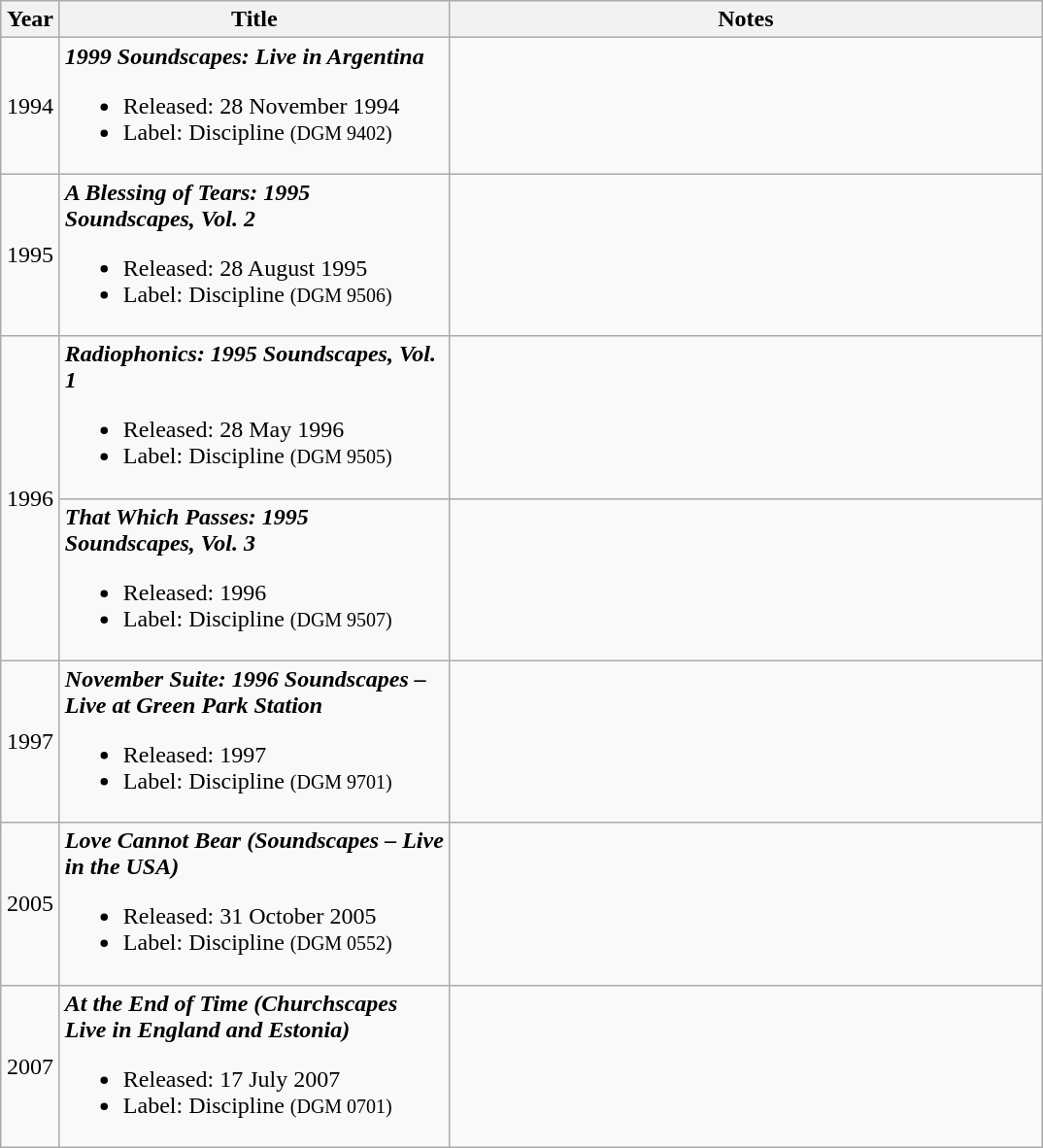<table class="wikitable">
<tr>
<th width="33">Year</th>
<th width="260">Title</th>
<th width="400">Notes</th>
</tr>
<tr>
<td align="center">1994</td>
<td><strong><em>1999 Soundscapes: Live in Argentina</em></strong><br><ul><li>Released: 28 November 1994</li><li>Label: Discipline <small>(DGM 9402)</small></li></ul></td>
<td></td>
</tr>
<tr>
<td align="center">1995</td>
<td><strong><em>A Blessing of Tears: 1995 Soundscapes, Vol. 2</em></strong><br><ul><li>Released: 28 August 1995</li><li>Label: Discipline <small>(DGM 9506)</small></li></ul></td>
<td></td>
</tr>
<tr>
<td align="center" rowspan="2">1996</td>
<td><strong><em>Radiophonics: 1995 Soundscapes, Vol. 1</em></strong><br><ul><li>Released: 28 May 1996</li><li>Label: Discipline <small>(DGM 9505)</small></li></ul></td>
<td></td>
</tr>
<tr>
<td><strong><em>That Which Passes: 1995 Soundscapes, Vol. 3</em></strong><br><ul><li>Released: 1996</li><li>Label: Discipline <small>(DGM 9507)</small></li></ul></td>
<td></td>
</tr>
<tr>
<td align="center">1997</td>
<td><strong><em>November Suite: 1996 Soundscapes – Live at Green Park Station</em></strong><br><ul><li>Released: 1997</li><li>Label: Discipline <small>(DGM 9701)</small></li></ul></td>
<td></td>
</tr>
<tr>
<td align="center">2005</td>
<td><strong><em>Love Cannot Bear (Soundscapes – Live in the USA)</em></strong><br><ul><li>Released: 31 October 2005</li><li>Label: Discipline <small>(DGM 0552)</small></li></ul></td>
<td></td>
</tr>
<tr>
<td align="center">2007</td>
<td><strong><em>At the End of Time (Churchscapes Live in England and Estonia)</em></strong><br><ul><li>Released: 17 July 2007</li><li>Label: Discipline <small>(DGM 0701)</small></li></ul></td>
<td></td>
</tr>
</table>
